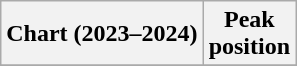<table class="wikitable sortable plainrowheaders" style="text-align:center">
<tr>
<th scope="col">Chart (2023–2024)</th>
<th scope="col">Peak<br> position</th>
</tr>
<tr>
</tr>
</table>
